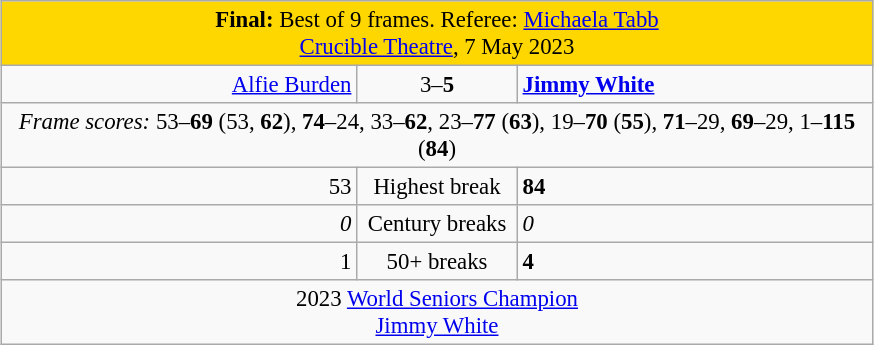<table class="wikitable" style="font-size: 95%; margin: 1em auto 1em auto;">
<tr>
<td colspan="3" align="center" bgcolor="#ffd700"><strong>Final:</strong> Best of 9 frames. Referee: <a href='#'>Michaela Tabb</a><br><a href='#'>Crucible Theatre</a>, 7 May 2023</td>
</tr>
<tr>
<td width="230" align="right"><a href='#'>Alfie Burden</a><br></td>
<td width="100" align="center">3–<strong>5</strong></td>
<td width="230" align="left"><strong><a href='#'>Jimmy White</a></strong><br></td>
</tr>
<tr>
<td colspan="3" align="center" style="font-size: 100%"><em>Frame scores:</em> 53–<strong>69</strong> (53, <strong>62</strong>), <strong>74</strong>–24, 33–<strong>62</strong>, 23–<strong>77</strong> (<strong>63</strong>), 19–<strong>70</strong> (<strong>55</strong>), <strong>71</strong>–29, <strong>69</strong>–29, 1–<strong>115</strong> (<strong>84</strong>)</td>
</tr>
<tr>
<td align="right">53</td>
<td align="center">Highest break</td>
<td><strong>84</strong></td>
</tr>
<tr>
<td align="right"><em>0</em></td>
<td align="center">Century breaks</td>
<td><em>0</em></td>
</tr>
<tr>
<td align="right">1</td>
<td align="center">50+ breaks</td>
<td><strong>4</strong></td>
</tr>
<tr>
<td colspan="3" align="center">2023 <a href='#'>World Seniors Champion</a><br> <a href='#'>Jimmy White</a></td>
</tr>
</table>
